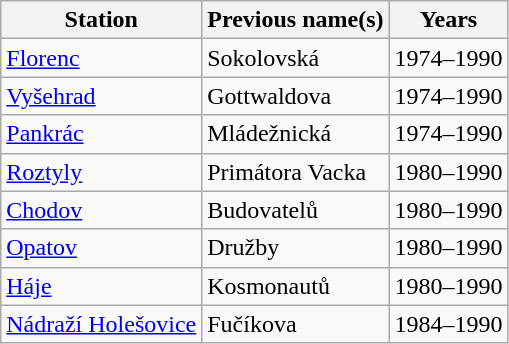<table class="wikitable" style="text-align: left;">
<tr>
<th>Station</th>
<th>Previous name(s)</th>
<th>Years</th>
</tr>
<tr>
<td style="text-align: left;"><a href='#'>Florenc</a></td>
<td>Sokolovská</td>
<td>1974–1990</td>
</tr>
<tr>
<td style="text-align: left;"><a href='#'>Vyšehrad</a></td>
<td>Gottwaldova</td>
<td>1974–1990</td>
</tr>
<tr>
<td style="text-align: left;"><a href='#'>Pankrác</a></td>
<td>Mládežnická</td>
<td>1974–1990</td>
</tr>
<tr>
<td style="text-align: left;"><a href='#'>Roztyly</a></td>
<td>Primátora Vacka</td>
<td>1980–1990</td>
</tr>
<tr>
<td style="text-align: left;"><a href='#'>Chodov</a></td>
<td>Budovatelů</td>
<td>1980–1990</td>
</tr>
<tr>
<td style="text-align: left;"><a href='#'>Opatov</a></td>
<td>Družby</td>
<td>1980–1990</td>
</tr>
<tr>
<td style="text-align: left;"><a href='#'>Háje</a></td>
<td>Kosmonautů</td>
<td>1980–1990</td>
</tr>
<tr>
<td style="text-align: left;"><a href='#'>Nádraží Holešovice</a></td>
<td>Fučíkova</td>
<td>1984–1990</td>
</tr>
</table>
